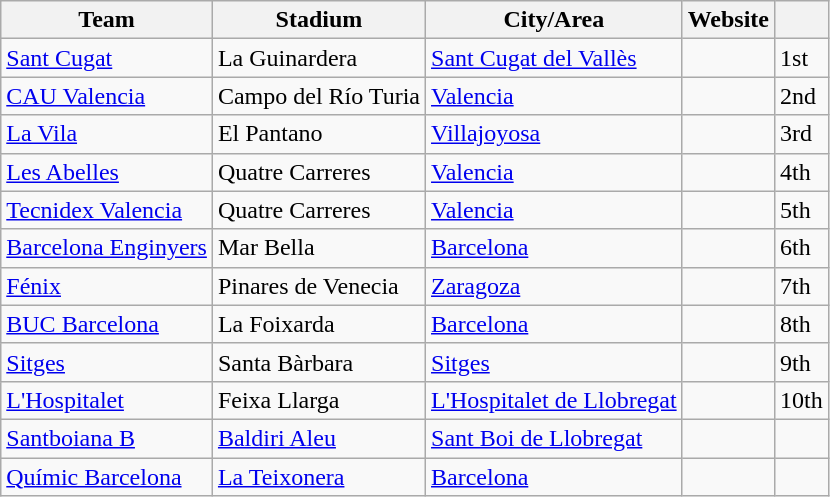<table class="wikitable sortable">
<tr>
<th>Team</th>
<th>Stadium</th>
<th>City/Area</th>
<th>Website</th>
<th></th>
</tr>
<tr>
<td><a href='#'>Sant Cugat</a></td>
<td>La Guinardera</td>
<td><a href='#'>Sant Cugat del Vallès</a></td>
<td></td>
<td>1st</td>
</tr>
<tr>
<td><a href='#'>CAU Valencia</a></td>
<td>Campo del Río Turia</td>
<td><a href='#'>Valencia</a></td>
<td></td>
<td>2nd</td>
</tr>
<tr>
<td><a href='#'>La Vila</a></td>
<td>El Pantano</td>
<td><a href='#'>Villajoyosa</a></td>
<td></td>
<td>3rd</td>
</tr>
<tr>
<td><a href='#'>Les Abelles</a></td>
<td>Quatre Carreres</td>
<td><a href='#'>Valencia</a></td>
<td></td>
<td>4th</td>
</tr>
<tr>
<td><a href='#'>Tecnidex Valencia</a></td>
<td>Quatre Carreres</td>
<td><a href='#'>Valencia</a></td>
<td></td>
<td>5th</td>
</tr>
<tr>
<td><a href='#'>Barcelona Enginyers</a></td>
<td>Mar Bella</td>
<td><a href='#'>Barcelona</a></td>
<td></td>
<td>6th</td>
</tr>
<tr>
<td><a href='#'>Fénix</a></td>
<td>Pinares de Venecia</td>
<td><a href='#'>Zaragoza</a></td>
<td></td>
<td>7th</td>
</tr>
<tr>
<td><a href='#'>BUC Barcelona</a></td>
<td>La Foixarda</td>
<td><a href='#'>Barcelona</a></td>
<td></td>
<td>8th</td>
</tr>
<tr>
<td><a href='#'>Sitges</a></td>
<td>Santa Bàrbara</td>
<td><a href='#'>Sitges</a></td>
<td></td>
<td>9th</td>
</tr>
<tr>
<td><a href='#'>L'Hospitalet</a></td>
<td>Feixa Llarga</td>
<td><a href='#'>L'Hospitalet de Llobregat</a></td>
<td></td>
<td>10th</td>
</tr>
<tr>
<td><a href='#'>Santboiana B</a></td>
<td><a href='#'>Baldiri Aleu</a></td>
<td><a href='#'>Sant Boi de Llobregat</a></td>
<td></td>
<td></td>
</tr>
<tr>
<td><a href='#'>Químic Barcelona</a></td>
<td><a href='#'>La Teixonera</a></td>
<td><a href='#'>Barcelona</a></td>
<td></td>
<td></td>
</tr>
</table>
